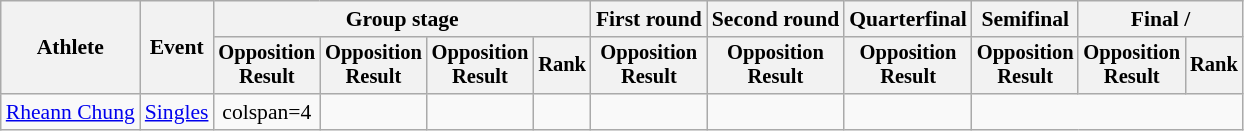<table class=wikitable style=font-size:90%;text-align:center>
<tr>
<th rowspan=2>Athlete</th>
<th rowspan=2>Event</th>
<th colspan=4>Group stage</th>
<th>First round</th>
<th>Second round</th>
<th>Quarterfinal</th>
<th>Semifinal</th>
<th colspan=2>Final / </th>
</tr>
<tr style=font-size:95%>
<th>Opposition<br>Result</th>
<th>Opposition<br>Result</th>
<th>Opposition<br>Result</th>
<th>Rank</th>
<th>Opposition<br>Result</th>
<th>Opposition<br>Result</th>
<th>Opposition<br>Result</th>
<th>Opposition<br>Result</th>
<th>Opposition<br>Result</th>
<th>Rank</th>
</tr>
<tr>
<td align=left><a href='#'>Rheann Chung</a></td>
<td align=left rowspan=2><a href='#'>Singles</a></td>
<td>colspan=4 </td>
<td></td>
<td></td>
<td></td>
<td></td>
<td></td>
<td></td>
</tr>
</table>
